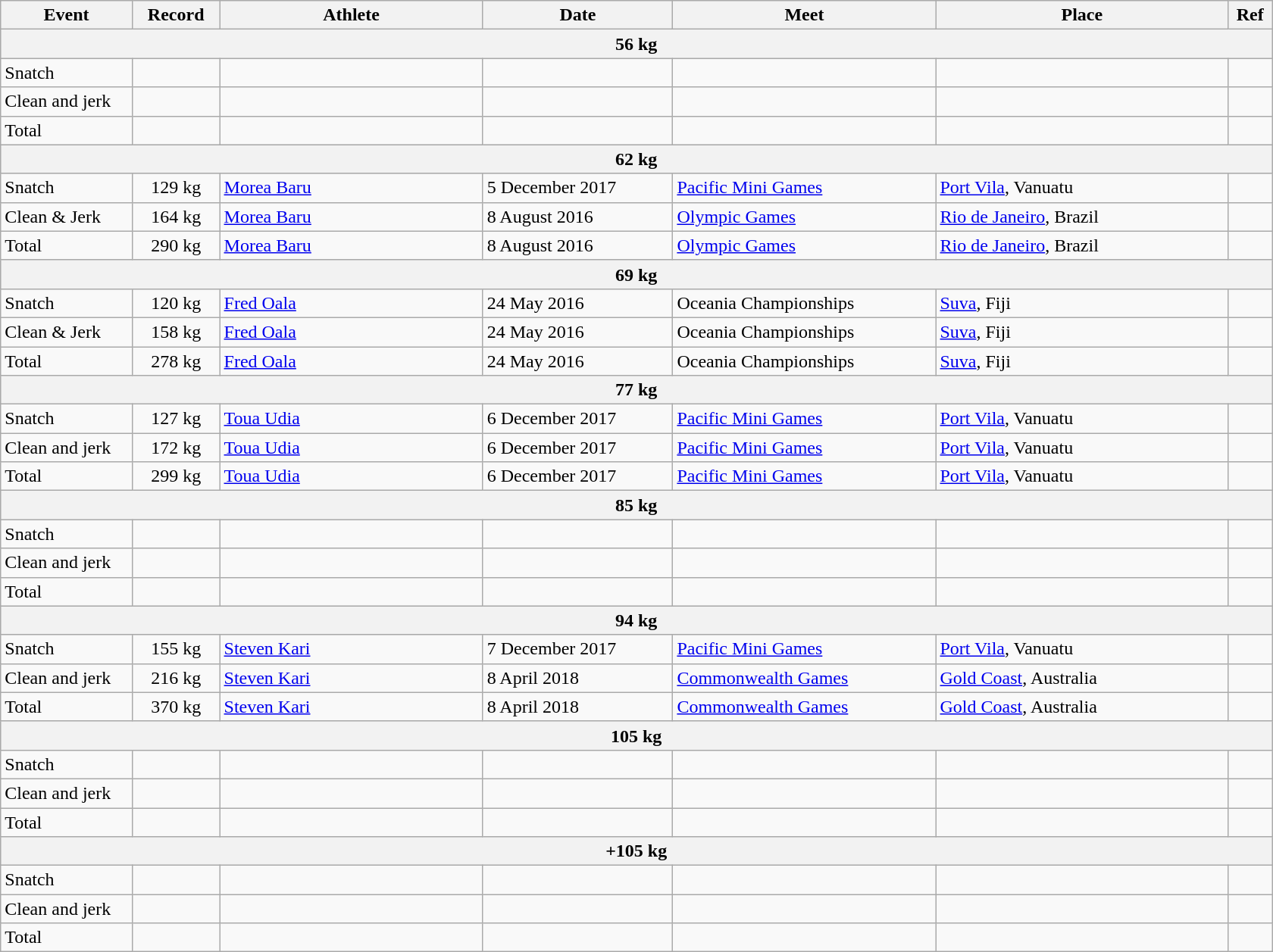<table class="wikitable">
<tr>
<th width=9%>Event</th>
<th width=6%>Record</th>
<th width=18%>Athlete</th>
<th width=13%>Date</th>
<th width=18%>Meet</th>
<th width=20%>Place</th>
<th width=3%>Ref</th>
</tr>
<tr bgcolor="#DDDDDD">
<th colspan="8">56 kg</th>
</tr>
<tr>
<td>Snatch</td>
<td align="center"></td>
<td></td>
<td></td>
<td></td>
<td></td>
<td></td>
</tr>
<tr>
<td>Clean and jerk</td>
<td align="center"></td>
<td></td>
<td></td>
<td></td>
<td></td>
<td></td>
</tr>
<tr>
<td>Total</td>
<td align="center"></td>
<td></td>
<td></td>
<td></td>
<td></td>
<td></td>
</tr>
<tr bgcolor="#DDDDDD">
<th colspan="8">62 kg</th>
</tr>
<tr>
<td>Snatch</td>
<td align="center">129 kg</td>
<td><a href='#'>Morea Baru</a></td>
<td>5 December 2017</td>
<td><a href='#'>Pacific Mini Games</a></td>
<td> <a href='#'>Port Vila</a>, Vanuatu</td>
<td></td>
</tr>
<tr>
<td>Clean & Jerk</td>
<td align="center">164 kg</td>
<td><a href='#'>Morea Baru</a></td>
<td>8 August 2016</td>
<td><a href='#'>Olympic Games</a></td>
<td> <a href='#'>Rio de Janeiro</a>, Brazil</td>
<td></td>
</tr>
<tr>
<td>Total</td>
<td align="center">290 kg</td>
<td><a href='#'>Morea Baru</a></td>
<td>8 August 2016</td>
<td><a href='#'>Olympic Games</a></td>
<td> <a href='#'>Rio de Janeiro</a>, Brazil</td>
<td></td>
</tr>
<tr bgcolor="#DDDDDD">
<th colspan="8">69 kg</th>
</tr>
<tr>
<td>Snatch</td>
<td align="center">120 kg</td>
<td><a href='#'>Fred Oala</a></td>
<td>24 May 2016</td>
<td>Oceania Championships</td>
<td> <a href='#'>Suva</a>, Fiji</td>
<td></td>
</tr>
<tr>
<td>Clean & Jerk</td>
<td align="center">158 kg</td>
<td><a href='#'>Fred Oala</a></td>
<td>24 May 2016</td>
<td>Oceania Championships</td>
<td> <a href='#'>Suva</a>, Fiji</td>
<td></td>
</tr>
<tr>
<td>Total</td>
<td align="center">278 kg</td>
<td><a href='#'>Fred Oala</a></td>
<td>24 May 2016</td>
<td>Oceania Championships</td>
<td> <a href='#'>Suva</a>, Fiji</td>
<td></td>
</tr>
<tr bgcolor="#DDDDDD">
<th colspan="8">77 kg</th>
</tr>
<tr>
<td>Snatch</td>
<td align="center">127 kg</td>
<td><a href='#'>Toua Udia</a></td>
<td>6 December 2017</td>
<td><a href='#'>Pacific Mini Games</a></td>
<td> <a href='#'>Port Vila</a>, Vanuatu</td>
<td></td>
</tr>
<tr>
<td>Clean and jerk</td>
<td align="center">172 kg</td>
<td><a href='#'>Toua Udia</a></td>
<td>6 December 2017</td>
<td><a href='#'>Pacific Mini Games</a></td>
<td> <a href='#'>Port Vila</a>, Vanuatu</td>
<td></td>
</tr>
<tr>
<td>Total</td>
<td align="center">299 kg</td>
<td><a href='#'>Toua Udia</a></td>
<td>6 December 2017</td>
<td><a href='#'>Pacific Mini Games</a></td>
<td> <a href='#'>Port Vila</a>, Vanuatu</td>
<td></td>
</tr>
<tr bgcolor="#DDDDDD">
<th colspan="8">85 kg</th>
</tr>
<tr>
<td>Snatch</td>
<td align="center"></td>
<td></td>
<td></td>
<td></td>
<td></td>
<td></td>
</tr>
<tr>
<td>Clean and jerk</td>
<td align="center"></td>
<td></td>
<td></td>
<td></td>
<td></td>
<td></td>
</tr>
<tr>
<td>Total</td>
<td align="center"></td>
<td></td>
<td></td>
<td></td>
<td></td>
<td></td>
</tr>
<tr bgcolor="#DDDDDD">
<th colspan="8">94 kg</th>
</tr>
<tr>
<td>Snatch</td>
<td align="center">155 kg</td>
<td><a href='#'>Steven Kari</a></td>
<td>7 December 2017</td>
<td><a href='#'>Pacific Mini Games</a></td>
<td> <a href='#'>Port Vila</a>, Vanuatu</td>
<td></td>
</tr>
<tr>
<td>Clean and jerk</td>
<td align="center">216 kg</td>
<td><a href='#'>Steven Kari</a></td>
<td>8 April 2018</td>
<td><a href='#'>Commonwealth Games</a></td>
<td> <a href='#'>Gold Coast</a>, Australia</td>
<td></td>
</tr>
<tr>
<td>Total</td>
<td align="center">370 kg</td>
<td><a href='#'>Steven Kari</a></td>
<td>8 April 2018</td>
<td><a href='#'>Commonwealth Games</a></td>
<td> <a href='#'>Gold Coast</a>, Australia</td>
<td></td>
</tr>
<tr bgcolor="#DDDDDD">
<th colspan="8">105 kg</th>
</tr>
<tr>
<td>Snatch</td>
<td></td>
<td></td>
<td></td>
<td></td>
<td></td>
<td></td>
</tr>
<tr>
<td>Clean and jerk</td>
<td align="center"></td>
<td></td>
<td></td>
<td></td>
<td></td>
<td></td>
</tr>
<tr>
<td>Total</td>
<td></td>
<td></td>
<td></td>
<td></td>
<td></td>
<td></td>
</tr>
<tr bgcolor="#DDDDDD">
<th colspan="8">+105 kg</th>
</tr>
<tr>
<td>Snatch</td>
<td align="center"></td>
<td></td>
<td></td>
<td></td>
<td></td>
<td></td>
</tr>
<tr>
<td>Clean and jerk</td>
<td align="center"></td>
<td></td>
<td></td>
<td></td>
<td></td>
<td></td>
</tr>
<tr>
<td>Total</td>
<td align="center"></td>
<td></td>
<td></td>
<td></td>
<td></td>
<td></td>
</tr>
</table>
